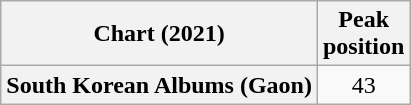<table class="wikitable sortable plainrowheaders" style="text-align:center">
<tr>
<th>Chart (2021)</th>
<th>Peak<br>position</th>
</tr>
<tr>
<th scope="row">South Korean Albums (Gaon)</th>
<td>43</td>
</tr>
</table>
